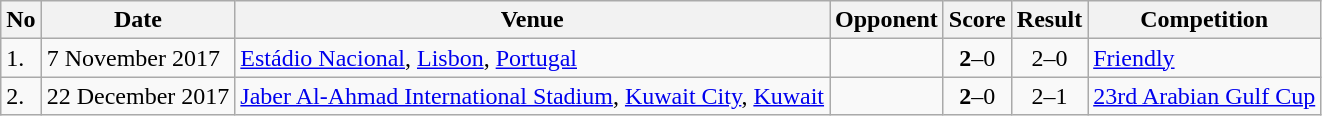<table class="wikitable" style="font-size:100%;">
<tr>
<th>No</th>
<th>Date</th>
<th>Venue</th>
<th>Opponent</th>
<th>Score</th>
<th>Result</th>
<th>Competition</th>
</tr>
<tr>
<td>1.</td>
<td>7 November 2017</td>
<td><a href='#'>Estádio Nacional</a>, <a href='#'>Lisbon</a>, <a href='#'>Portugal</a></td>
<td></td>
<td align=center><strong>2</strong>–0</td>
<td align=center>2–0</td>
<td><a href='#'>Friendly</a></td>
</tr>
<tr>
<td>2.</td>
<td>22 December 2017</td>
<td><a href='#'>Jaber Al-Ahmad International Stadium</a>, <a href='#'>Kuwait City</a>, <a href='#'>Kuwait</a></td>
<td></td>
<td align=center><strong>2</strong>–0</td>
<td align=center>2–1</td>
<td><a href='#'>23rd Arabian Gulf Cup</a></td>
</tr>
</table>
